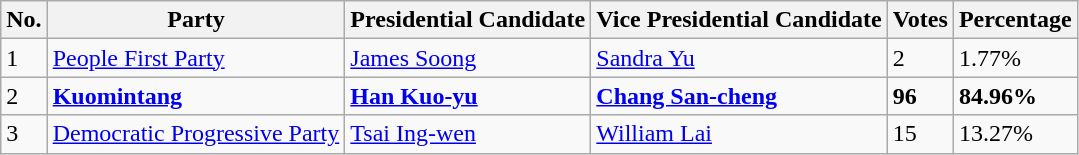<table class="wikitable">
<tr>
<th>No.</th>
<th>Party</th>
<th>Presidential Candidate</th>
<th>Vice Presidential Candidate</th>
<th>Votes</th>
<th>Percentage</th>
</tr>
<tr>
<td>1</td>
<td><a href='#'>People First Party</a></td>
<td><a href='#'>James Soong</a></td>
<td><a href='#'>Sandra Yu</a></td>
<td>2</td>
<td>1.77%</td>
</tr>
<tr>
<td>2</td>
<td><strong><a href='#'>Kuomintang</a></strong></td>
<td><strong><a href='#'>Han Kuo-yu</a></strong></td>
<td><strong><a href='#'>Chang San-cheng</a></strong></td>
<td><strong>96</strong></td>
<td><strong>84.96%</strong></td>
</tr>
<tr>
<td>3</td>
<td><a href='#'>Democratic Progressive Party</a></td>
<td><a href='#'>Tsai Ing-wen</a></td>
<td><a href='#'>William Lai</a></td>
<td>15</td>
<td>13.27%</td>
</tr>
</table>
